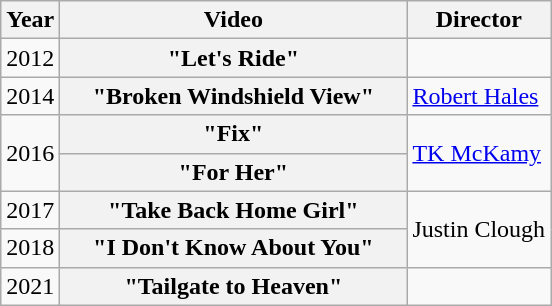<table class="wikitable plainrowheaders">
<tr>
<th>Year</th>
<th style="width:14em;">Video</th>
<th>Director</th>
</tr>
<tr>
<td>2012</td>
<th scope="row">"Let's Ride"</th>
<td></td>
</tr>
<tr>
<td>2014</td>
<th scope="row">"Broken Windshield View"</th>
<td><a href='#'>Robert Hales</a></td>
</tr>
<tr>
<td rowspan="2">2016</td>
<th scope="row">"Fix"</th>
<td rowspan="2"><a href='#'>TK McKamy</a></td>
</tr>
<tr>
<th scope="row">"For Her"</th>
</tr>
<tr>
<td>2017</td>
<th scope="row">"Take Back Home Girl"<br></th>
<td rowspan=2>Justin Clough</td>
</tr>
<tr>
<td>2018</td>
<th scope="row">"I Don't Know About You"</th>
</tr>
<tr>
<td>2021</td>
<th scope="row">"Tailgate to Heaven"<br></th>
<td></td>
</tr>
</table>
